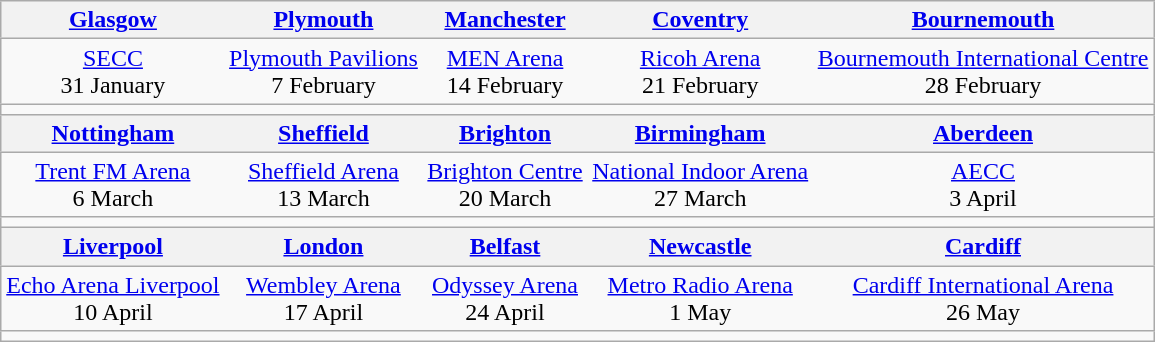<table class="wikitable" style="text-align:center;">
<tr>
<th style="border-left:none; border-right:none;"> <a href='#'>Glasgow</a></th>
<th style="border-left:none; border-right:none;"> <a href='#'>Plymouth</a></th>
<th style="border-left:none; border-right:none;"> <a href='#'>Manchester</a></th>
<th style="border-left:none; border-right:none;"> <a href='#'>Coventry</a></th>
<th style="border-left:none; border-right:none;"> <a href='#'>Bournemouth</a></th>
</tr>
<tr>
<td style="border-left:none; border-right:none;"><a href='#'>SECC</a><br>31 January</td>
<td style="border-left:none; border-right:none;"><a href='#'>Plymouth Pavilions</a><br>7 February</td>
<td style="border-left:none; border-right:none;"><a href='#'>MEN Arena</a><br>14 February</td>
<td style="border-left:none; border-right:none;"><a href='#'>Ricoh Arena</a><br>21 February</td>
<td style="border-left:none; border-right:none;"><a href='#'>Bournemouth International Centre</a><br>28 February</td>
</tr>
<tr>
<td style="border:none;"></td>
<td style="border:none;"></td>
<td style="border:none;"></td>
<td style="border:none;"></td>
<td style="border:none;"></td>
</tr>
<tr>
</tr>
<tr>
<th style="border-left:none; border-right:none;"> <a href='#'>Nottingham</a></th>
<th style="border-left:none; border-right:none;"> <a href='#'>Sheffield</a></th>
<th style="border-left:none; border-right:none;"> <a href='#'>Brighton</a></th>
<th style="border-left:none; border-right:none;"> <a href='#'>Birmingham</a></th>
<th style="border-left:none; border-right:none;"> <a href='#'>Aberdeen</a></th>
</tr>
<tr>
<td style="border-left:none; border-right:none;"><a href='#'>Trent FM Arena</a><br>6 March</td>
<td style="border-left:none; border-right:none;"><a href='#'>Sheffield Arena</a><br>13 March</td>
<td style="border-left:none; border-right:none;"><a href='#'>Brighton Centre</a><br>20 March</td>
<td style="border-left:none; border-right:none;"><a href='#'>National Indoor Arena</a><br>27 March</td>
<td style="border-left:none; border-right:none;"><a href='#'>AECC</a><br>3 April</td>
</tr>
<tr>
<td style="border:none;"></td>
<td style="border:none;"></td>
<td style="border:none;"></td>
<td style="border:none;"></td>
<td style="border:none;"></td>
</tr>
<tr>
</tr>
<tr>
<th style="border-left:none; border-right:none;"> <a href='#'>Liverpool</a></th>
<th style="border-left:none; border-right:none;"> <a href='#'>London</a></th>
<th style="border-left:none; border-right:none;"> <a href='#'>Belfast</a></th>
<th style="border-left:none; border-right:none;"> <a href='#'>Newcastle</a></th>
<th style="border-left:none; border-right:none;"> <a href='#'>Cardiff</a></th>
</tr>
<tr>
<td style="border-left:none; border-right:none;"><a href='#'>Echo Arena Liverpool</a><br>10 April</td>
<td style="border-left:none; border-right:none;"><a href='#'>Wembley Arena</a><br>17 April</td>
<td style="border-left:none; border-right:none;"><a href='#'>Odyssey Arena</a><br>24 April</td>
<td style="border-left:none; border-right:none;"><a href='#'>Metro Radio Arena</a><br>1 May</td>
<td style="border-left:none; border-right:none;"><a href='#'>Cardiff International Arena</a><br>26 May</td>
</tr>
<tr>
<td style="border:none;"></td>
<td style="border:none;"></td>
<td style="border:none;"></td>
<td style="border:none;"></td>
<td style="border:none;"></td>
</tr>
</table>
